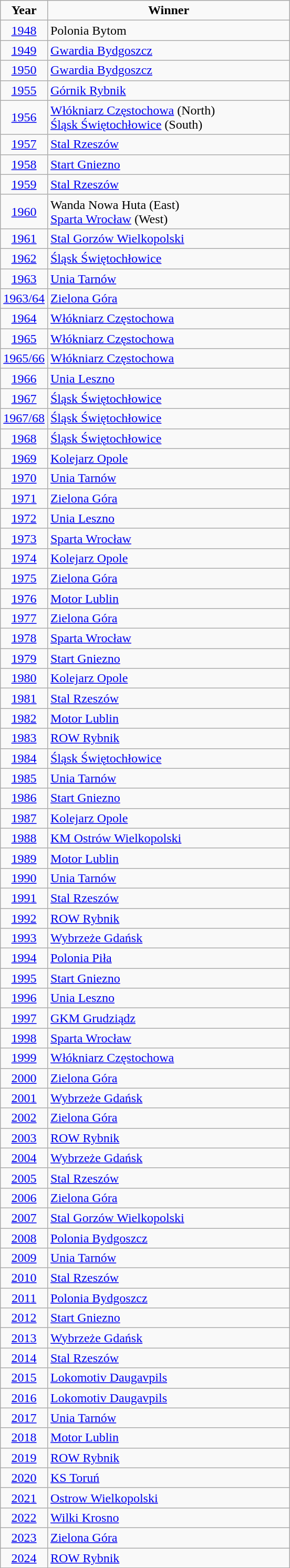<table class="wikitable">
<tr align=center>
<td width=40px  ><strong>Year</strong></td>
<td width=300px ><strong>Winner</strong></td>
</tr>
<tr>
<td align=center><a href='#'>1948</a></td>
<td>Polonia Bytom</td>
</tr>
<tr>
<td align=center><a href='#'>1949</a></td>
<td><a href='#'>Gwardia Bydgoszcz</a></td>
</tr>
<tr>
<td align=center><a href='#'>1950</a></td>
<td><a href='#'>Gwardia Bydgoszcz</a></td>
</tr>
<tr>
<td align=center><a href='#'>1955</a></td>
<td><a href='#'>Górnik Rybnik</a></td>
</tr>
<tr>
<td align=center><a href='#'>1956</a></td>
<td><a href='#'>Włókniarz Częstochowa</a> (North)<br><a href='#'>Śląsk Świętochłowice</a> (South)</td>
</tr>
<tr>
<td align=center><a href='#'>1957</a></td>
<td><a href='#'>Stal Rzeszów</a></td>
</tr>
<tr>
<td align=center><a href='#'>1958</a></td>
<td><a href='#'>Start Gniezno</a></td>
</tr>
<tr>
<td align=center><a href='#'>1959</a></td>
<td><a href='#'>Stal Rzeszów</a></td>
</tr>
<tr>
<td align=center><a href='#'>1960</a></td>
<td>Wanda Nowa Huta (East)<br><a href='#'>Sparta Wrocław</a> (West)</td>
</tr>
<tr>
<td align=center><a href='#'>1961</a></td>
<td><a href='#'>Stal Gorzów Wielkopolski</a></td>
</tr>
<tr>
<td align=center><a href='#'>1962</a></td>
<td><a href='#'>Śląsk Świętochłowice</a></td>
</tr>
<tr>
<td align=center><a href='#'>1963</a></td>
<td><a href='#'>Unia Tarnów</a></td>
</tr>
<tr>
<td align=center><a href='#'>1963/64</a></td>
<td><a href='#'>Zielona Góra</a></td>
</tr>
<tr>
<td align=center><a href='#'>1964</a></td>
<td><a href='#'>Włókniarz Częstochowa</a></td>
</tr>
<tr>
<td align=center><a href='#'>1965</a></td>
<td><a href='#'>Włókniarz Częstochowa</a></td>
</tr>
<tr>
<td align=center><a href='#'>1965/66</a></td>
<td><a href='#'>Włókniarz Częstochowa</a></td>
</tr>
<tr>
<td align=center><a href='#'>1966</a></td>
<td><a href='#'>Unia Leszno</a></td>
</tr>
<tr>
<td align=center><a href='#'>1967</a></td>
<td><a href='#'>Śląsk Świętochłowice</a></td>
</tr>
<tr>
<td align=center><a href='#'>1967/68</a></td>
<td><a href='#'>Śląsk Świętochłowice</a></td>
</tr>
<tr>
<td align=center><a href='#'>1968</a></td>
<td><a href='#'>Śląsk Świętochłowice</a></td>
</tr>
<tr>
<td align=center><a href='#'>1969</a></td>
<td><a href='#'>Kolejarz Opole</a></td>
</tr>
<tr>
<td align=center><a href='#'>1970</a></td>
<td><a href='#'>Unia Tarnów</a></td>
</tr>
<tr>
<td align=center><a href='#'>1971</a></td>
<td><a href='#'>Zielona Góra</a></td>
</tr>
<tr>
<td align=center><a href='#'>1972</a></td>
<td><a href='#'>Unia Leszno</a></td>
</tr>
<tr>
<td align=center><a href='#'>1973</a></td>
<td><a href='#'>Sparta Wrocław</a></td>
</tr>
<tr>
<td align=center><a href='#'>1974</a></td>
<td><a href='#'>Kolejarz Opole</a></td>
</tr>
<tr>
<td align=center><a href='#'>1975</a></td>
<td><a href='#'>Zielona Góra</a></td>
</tr>
<tr>
<td align=center><a href='#'>1976</a></td>
<td><a href='#'>Motor Lublin</a></td>
</tr>
<tr>
<td align=center><a href='#'>1977</a></td>
<td><a href='#'>Zielona Góra</a></td>
</tr>
<tr>
<td align=center><a href='#'>1978</a></td>
<td><a href='#'>Sparta Wrocław</a></td>
</tr>
<tr>
<td align=center><a href='#'>1979</a></td>
<td><a href='#'>Start Gniezno</a></td>
</tr>
<tr>
<td align=center><a href='#'>1980</a></td>
<td><a href='#'>Kolejarz Opole</a></td>
</tr>
<tr>
<td align=center><a href='#'>1981</a></td>
<td><a href='#'>Stal Rzeszów</a></td>
</tr>
<tr>
<td align=center><a href='#'>1982</a></td>
<td><a href='#'>Motor Lublin</a></td>
</tr>
<tr>
<td align=center><a href='#'>1983</a></td>
<td><a href='#'>ROW Rybnik</a></td>
</tr>
<tr>
<td align=center><a href='#'>1984</a></td>
<td><a href='#'>Śląsk Świętochłowice</a></td>
</tr>
<tr>
<td align=center><a href='#'>1985</a></td>
<td><a href='#'>Unia Tarnów</a></td>
</tr>
<tr>
<td align=center><a href='#'>1986</a></td>
<td><a href='#'>Start Gniezno</a></td>
</tr>
<tr>
<td align=center><a href='#'>1987</a></td>
<td><a href='#'>Kolejarz Opole</a></td>
</tr>
<tr>
<td align=center><a href='#'>1988</a></td>
<td><a href='#'>KM Ostrów Wielkopolski</a></td>
</tr>
<tr>
<td align=center><a href='#'>1989</a></td>
<td><a href='#'>Motor Lublin</a></td>
</tr>
<tr>
<td align=center><a href='#'>1990</a></td>
<td><a href='#'>Unia Tarnów</a></td>
</tr>
<tr>
<td align=center><a href='#'>1991</a></td>
<td><a href='#'>Stal Rzeszów</a></td>
</tr>
<tr>
<td align=center><a href='#'>1992</a></td>
<td><a href='#'>ROW Rybnik</a></td>
</tr>
<tr>
<td align=center><a href='#'>1993</a></td>
<td><a href='#'>Wybrzeże Gdańsk</a></td>
</tr>
<tr>
<td align=center><a href='#'>1994</a></td>
<td><a href='#'>Polonia Piła</a></td>
</tr>
<tr>
<td align=center><a href='#'>1995</a></td>
<td><a href='#'>Start Gniezno</a></td>
</tr>
<tr>
<td align=center><a href='#'>1996</a></td>
<td><a href='#'>Unia Leszno</a></td>
</tr>
<tr>
<td align=center><a href='#'>1997</a></td>
<td><a href='#'>GKM Grudziądz</a></td>
</tr>
<tr>
<td align=center><a href='#'>1998</a></td>
<td><a href='#'>Sparta Wrocław</a></td>
</tr>
<tr>
<td align=center><a href='#'>1999</a></td>
<td><a href='#'>Włókniarz Częstochowa</a></td>
</tr>
<tr>
<td align=center><a href='#'>2000</a></td>
<td><a href='#'>Zielona Góra</a></td>
</tr>
<tr>
<td align=center><a href='#'>2001</a></td>
<td><a href='#'>Wybrzeże Gdańsk</a></td>
</tr>
<tr>
<td align=center><a href='#'>2002</a></td>
<td><a href='#'>Zielona Góra</a></td>
</tr>
<tr>
<td align=center><a href='#'>2003</a></td>
<td><a href='#'>ROW Rybnik</a></td>
</tr>
<tr>
<td align=center><a href='#'>2004</a></td>
<td><a href='#'>Wybrzeże Gdańsk</a></td>
</tr>
<tr>
<td align=center><a href='#'>2005</a></td>
<td><a href='#'>Stal Rzeszów</a></td>
</tr>
<tr>
<td align=center><a href='#'>2006</a></td>
<td><a href='#'>Zielona Góra</a></td>
</tr>
<tr>
<td align=center><a href='#'>2007</a></td>
<td><a href='#'>Stal Gorzów Wielkopolski</a></td>
</tr>
<tr>
<td align=center><a href='#'>2008</a></td>
<td><a href='#'>Polonia Bydgoszcz</a></td>
</tr>
<tr>
<td align=center><a href='#'>2009</a></td>
<td><a href='#'>Unia Tarnów</a></td>
</tr>
<tr>
<td align=center><a href='#'>2010</a></td>
<td><a href='#'>Stal Rzeszów</a></td>
</tr>
<tr>
<td align=center><a href='#'>2011</a></td>
<td><a href='#'>Polonia Bydgoszcz</a></td>
</tr>
<tr>
<td align=center><a href='#'>2012</a></td>
<td><a href='#'>Start Gniezno</a></td>
</tr>
<tr>
<td align=center><a href='#'>2013</a></td>
<td><a href='#'>Wybrzeże Gdańsk</a></td>
</tr>
<tr>
<td align=center><a href='#'>2014</a></td>
<td><a href='#'>Stal Rzeszów</a></td>
</tr>
<tr>
<td align=center><a href='#'>2015</a></td>
<td><a href='#'>Lokomotiv Daugavpils</a></td>
</tr>
<tr>
<td align=center><a href='#'>2016</a></td>
<td><a href='#'>Lokomotiv Daugavpils</a></td>
</tr>
<tr>
<td align=center><a href='#'>2017</a></td>
<td><a href='#'>Unia Tarnów</a></td>
</tr>
<tr>
<td align=center><a href='#'>2018</a></td>
<td><a href='#'>Motor Lublin</a></td>
</tr>
<tr>
<td align=center><a href='#'>2019</a></td>
<td><a href='#'>ROW Rybnik</a></td>
</tr>
<tr>
<td align=center><a href='#'>2020</a></td>
<td><a href='#'>KS Toruń</a></td>
</tr>
<tr>
<td align=center><a href='#'>2021</a></td>
<td><a href='#'>Ostrow Wielkopolski</a></td>
</tr>
<tr>
<td align=center><a href='#'>2022</a></td>
<td><a href='#'>Wilki Krosno</a></td>
</tr>
<tr>
<td align=center><a href='#'>2023</a></td>
<td><a href='#'>Zielona Góra</a></td>
</tr>
<tr>
<td align=center><a href='#'>2024</a></td>
<td><a href='#'>ROW Rybnik</a></td>
</tr>
</table>
